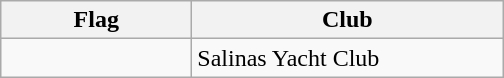<table class="wikitable sortable">
<tr>
<th scope="col" style="width:120px;">Flag</th>
<th scope="col" style="width:200px;">Club</th>
</tr>
<tr>
<td></td>
<td>Salinas Yacht Club</td>
</tr>
</table>
